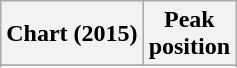<table class="wikitable sortable plainrowheaders" style="text-align:center">
<tr>
<th>Chart (2015)</th>
<th>Peak<br>position</th>
</tr>
<tr>
</tr>
<tr>
</tr>
<tr>
</tr>
</table>
